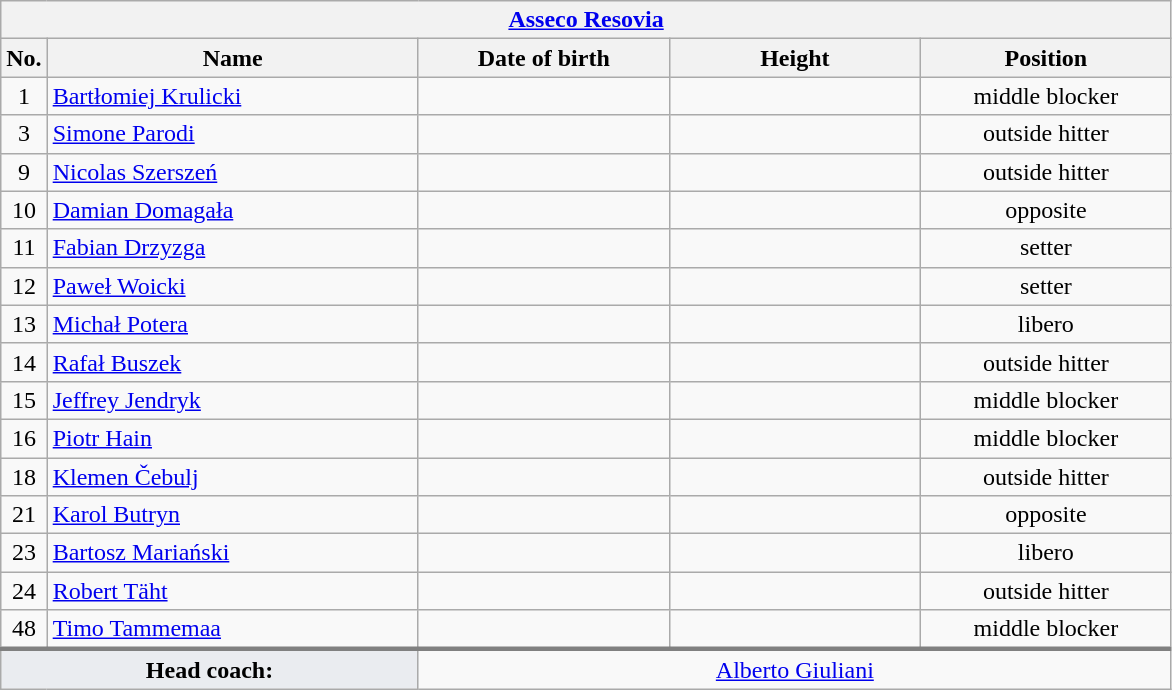<table class="wikitable collapsible collapsed" style="font-size:100%; text-align:center">
<tr>
<th colspan=5 style="width:30em"><a href='#'>Asseco Resovia</a></th>
</tr>
<tr>
<th>No.</th>
<th style="width:15em">Name</th>
<th style="width:10em">Date of birth</th>
<th style="width:10em">Height</th>
<th style="width:10em">Position</th>
</tr>
<tr>
<td>1</td>
<td align=left> <a href='#'>Bartłomiej Krulicki</a></td>
<td align=right></td>
<td></td>
<td>middle blocker</td>
</tr>
<tr>
<td>3</td>
<td align=left> <a href='#'>Simone Parodi</a></td>
<td align=right></td>
<td></td>
<td>outside hitter</td>
</tr>
<tr>
<td>9</td>
<td align=left> <a href='#'>Nicolas Szerszeń</a></td>
<td align=right></td>
<td></td>
<td>outside hitter</td>
</tr>
<tr>
<td>10</td>
<td align=left> <a href='#'>Damian Domagała</a></td>
<td align=right></td>
<td></td>
<td>opposite</td>
</tr>
<tr>
<td>11</td>
<td align=left> <a href='#'>Fabian Drzyzga</a></td>
<td align=right></td>
<td></td>
<td>setter</td>
</tr>
<tr>
<td>12</td>
<td align=left> <a href='#'>Paweł Woicki</a></td>
<td align=right></td>
<td></td>
<td>setter</td>
</tr>
<tr>
<td>13</td>
<td align=left> <a href='#'>Michał Potera</a></td>
<td align=right></td>
<td></td>
<td>libero</td>
</tr>
<tr>
<td>14</td>
<td align=left> <a href='#'>Rafał Buszek</a></td>
<td align=right></td>
<td></td>
<td>outside hitter</td>
</tr>
<tr>
<td>15</td>
<td align=left> <a href='#'>Jeffrey Jendryk</a></td>
<td align=right></td>
<td></td>
<td>middle blocker</td>
</tr>
<tr>
<td>16</td>
<td align=left> <a href='#'>Piotr Hain</a></td>
<td align=right></td>
<td></td>
<td>middle blocker</td>
</tr>
<tr>
<td>18</td>
<td align=left> <a href='#'>Klemen Čebulj</a></td>
<td align=right></td>
<td></td>
<td>outside hitter</td>
</tr>
<tr>
<td>21</td>
<td align=left> <a href='#'>Karol Butryn</a></td>
<td align=right></td>
<td></td>
<td>opposite</td>
</tr>
<tr>
<td>23</td>
<td align=left> <a href='#'>Bartosz Mariański</a></td>
<td align=right></td>
<td></td>
<td>libero</td>
</tr>
<tr>
<td>24</td>
<td align=left> <a href='#'>Robert Täht</a></td>
<td align=right></td>
<td></td>
<td>outside hitter</td>
</tr>
<tr>
<td>48</td>
<td align=left> <a href='#'>Timo Tammemaa</a></td>
<td align=right></td>
<td></td>
<td>middle blocker</td>
</tr>
<tr style="border-top: 3px solid grey">
<td colspan=2 style="background:#EAECF0"><strong>Head coach:</strong></td>
<td colspan=3> <a href='#'>Alberto Giuliani</a></td>
</tr>
</table>
